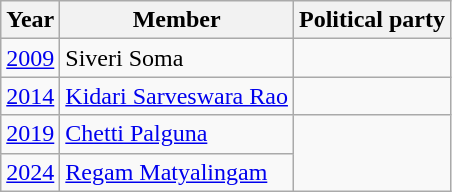<table class="wikitable sortable">
<tr>
<th>Year</th>
<th>Member</th>
<th colspan="2">Political party</th>
</tr>
<tr>
<td><a href='#'>2009</a></td>
<td>Siveri Soma</td>
<td></td>
</tr>
<tr>
<td><a href='#'>2014</a></td>
<td><a href='#'>Kidari Sarveswara Rao</a></td>
<td></td>
</tr>
<tr>
<td><a href='#'>2019</a></td>
<td><a href='#'>Chetti Palguna</a></td>
</tr>
<tr>
<td><a href='#'>2024</a></td>
<td><a href='#'>Regam Matyalingam</a></td>
</tr>
</table>
